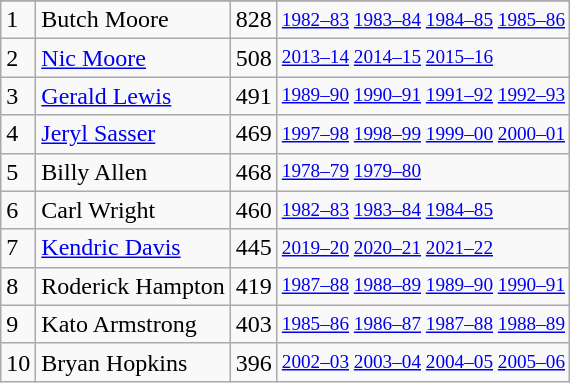<table class="wikitable">
<tr>
</tr>
<tr>
<td>1</td>
<td>Butch Moore</td>
<td>828</td>
<td style="font-size:80%;"><a href='#'>1982–83</a> <a href='#'>1983–84</a> <a href='#'>1984–85</a> <a href='#'>1985–86</a></td>
</tr>
<tr>
<td>2</td>
<td><a href='#'>Nic Moore</a></td>
<td>508</td>
<td style="font-size:80%;"><a href='#'>2013–14</a> <a href='#'>2014–15</a> <a href='#'>2015–16</a></td>
</tr>
<tr>
<td>3</td>
<td><a href='#'>Gerald Lewis</a></td>
<td>491</td>
<td style="font-size:80%;"><a href='#'>1989–90</a> <a href='#'>1990–91</a> <a href='#'>1991–92</a> <a href='#'>1992–93</a></td>
</tr>
<tr>
<td>4</td>
<td><a href='#'>Jeryl Sasser</a></td>
<td>469</td>
<td style="font-size:80%;"><a href='#'>1997–98</a> <a href='#'>1998–99</a> <a href='#'>1999–00</a> <a href='#'>2000–01</a></td>
</tr>
<tr>
<td>5</td>
<td>Billy Allen</td>
<td>468</td>
<td style="font-size:80%;"><a href='#'>1978–79</a> <a href='#'>1979–80</a></td>
</tr>
<tr>
<td>6</td>
<td>Carl Wright</td>
<td>460</td>
<td style="font-size:80%;"><a href='#'>1982–83</a> <a href='#'>1983–84</a> <a href='#'>1984–85</a></td>
</tr>
<tr>
<td>7</td>
<td><a href='#'>Kendric Davis</a></td>
<td>445</td>
<td style="font-size:80%;"><a href='#'>2019–20</a> <a href='#'>2020–21</a> <a href='#'>2021–22</a></td>
</tr>
<tr>
<td>8</td>
<td>Roderick Hampton</td>
<td>419</td>
<td style="font-size:80%;"><a href='#'>1987–88</a> <a href='#'>1988–89</a> <a href='#'>1989–90</a> <a href='#'>1990–91</a></td>
</tr>
<tr>
<td>9</td>
<td>Kato Armstrong</td>
<td>403</td>
<td style="font-size:80%;"><a href='#'>1985–86</a> <a href='#'>1986–87</a> <a href='#'>1987–88</a> <a href='#'>1988–89</a></td>
</tr>
<tr>
<td>10</td>
<td>Bryan Hopkins</td>
<td>396</td>
<td style="font-size:80%;"><a href='#'>2002–03</a> <a href='#'>2003–04</a> <a href='#'>2004–05</a> <a href='#'>2005–06</a></td>
</tr>
</table>
